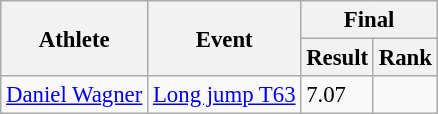<table class=wikitable style="font-size:95%" style="text-align:center">
<tr>
<th rowspan="2">Athlete</th>
<th rowspan="2">Event</th>
<th colspan="3">Final</th>
</tr>
<tr>
<th>Result</th>
<th>Rank</th>
</tr>
<tr>
<td align=left><a href='#'>Daniel Wagner</a></td>
<td align=left><a href='#'>Long jump T63</a></td>
<td>7.07</td>
<td></td>
</tr>
</table>
